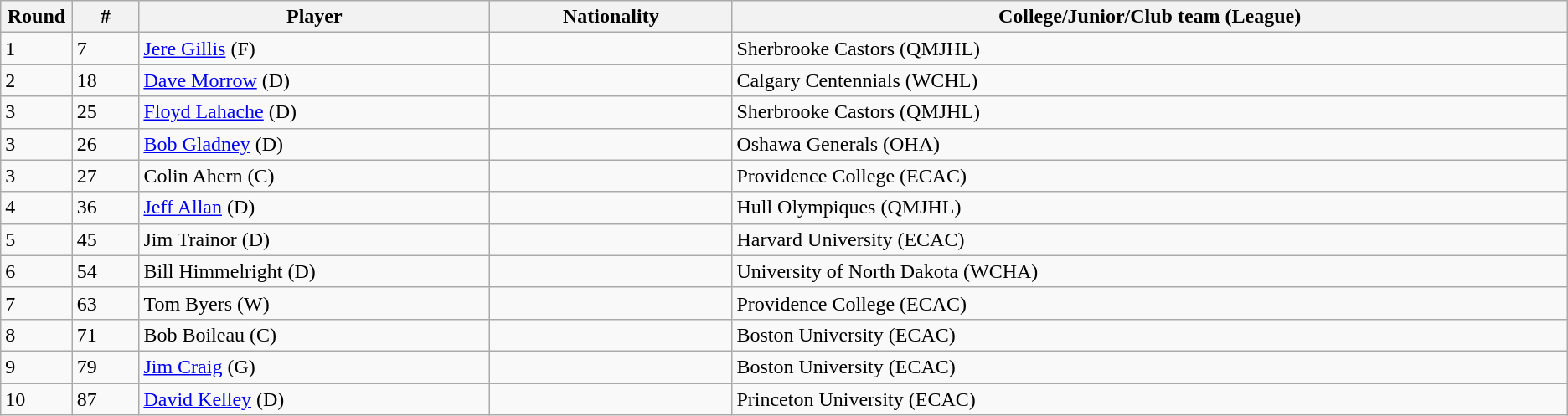<table class="wikitable">
<tr align="center">
<th bgcolor="#DDDDFF" width="4.0%">Round</th>
<th bgcolor="#DDDDFF" width="4.0%">#</th>
<th bgcolor="#DDDDFF" width="21.0%">Player</th>
<th bgcolor="#DDDDFF" width="14.5%">Nationality</th>
<th bgcolor="#DDDDFF" width="50.0%">College/Junior/Club team (League)</th>
</tr>
<tr>
<td>1</td>
<td>7</td>
<td><a href='#'>Jere Gillis</a> (F)</td>
<td></td>
<td>Sherbrooke Castors (QMJHL)</td>
</tr>
<tr>
<td>2</td>
<td>18</td>
<td><a href='#'>Dave Morrow</a> (D)</td>
<td></td>
<td>Calgary Centennials (WCHL)</td>
</tr>
<tr>
<td>3</td>
<td>25</td>
<td><a href='#'>Floyd Lahache</a> (D)</td>
<td></td>
<td>Sherbrooke Castors (QMJHL)</td>
</tr>
<tr>
<td>3</td>
<td>26</td>
<td><a href='#'>Bob Gladney</a> (D)</td>
<td></td>
<td>Oshawa Generals (OHA)</td>
</tr>
<tr>
<td>3</td>
<td>27</td>
<td>Colin Ahern (C)</td>
<td></td>
<td>Providence College (ECAC)</td>
</tr>
<tr>
<td>4</td>
<td>36</td>
<td><a href='#'>Jeff Allan</a> (D)</td>
<td></td>
<td>Hull Olympiques (QMJHL)</td>
</tr>
<tr>
<td>5</td>
<td>45</td>
<td>Jim Trainor (D)</td>
<td></td>
<td>Harvard University (ECAC)</td>
</tr>
<tr>
<td>6</td>
<td>54</td>
<td>Bill Himmelright (D)</td>
<td></td>
<td>University of North Dakota (WCHA)</td>
</tr>
<tr>
<td>7</td>
<td>63</td>
<td>Tom Byers (W)</td>
<td></td>
<td>Providence College (ECAC)</td>
</tr>
<tr>
<td>8</td>
<td>71</td>
<td>Bob Boileau (C)</td>
<td></td>
<td>Boston University (ECAC)</td>
</tr>
<tr>
<td>9</td>
<td>79</td>
<td><a href='#'>Jim Craig</a> (G)</td>
<td></td>
<td>Boston University (ECAC)</td>
</tr>
<tr>
<td>10</td>
<td>87</td>
<td><a href='#'>David Kelley</a> (D)</td>
<td></td>
<td>Princeton University (ECAC)</td>
</tr>
</table>
